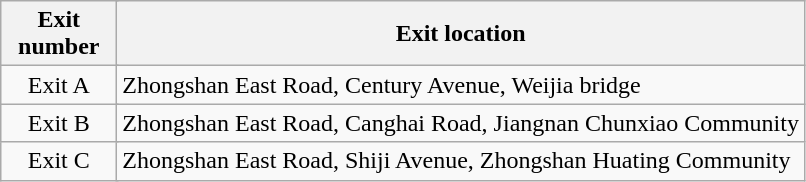<table class="wikitable">
<tr>
<th style="width:70px" colspan="2">Exit number</th>
<th>Exit location</th>
</tr>
<tr>
<td align="center" colspan="2">Exit A </td>
<td>Zhongshan East Road, Century Avenue, Weijia bridge</td>
</tr>
<tr>
<td align="center" colspan="2">Exit B</td>
<td>Zhongshan East Road, Canghai Road, Jiangnan Chunxiao Community</td>
</tr>
<tr>
<td align="center" colspan="2">Exit C</td>
<td>Zhongshan East Road, Shiji Avenue, Zhongshan Huating Community</td>
</tr>
</table>
